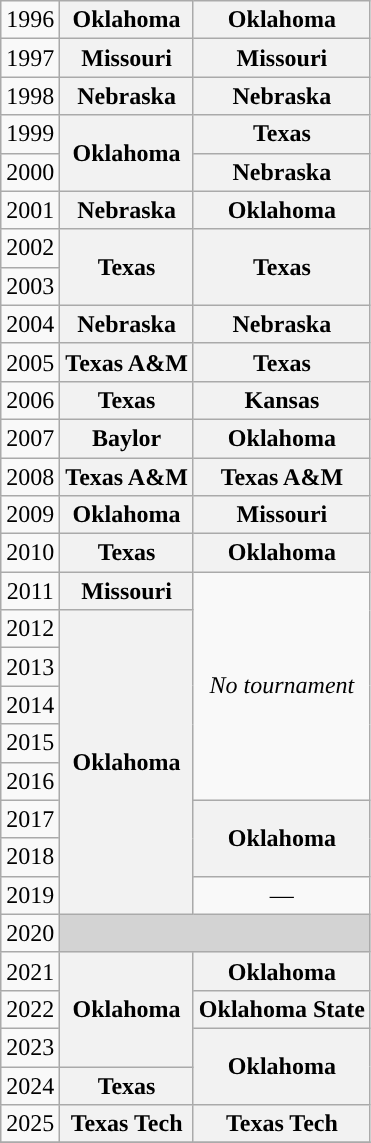<table class="wikitable" style="text-align: center;">
<tr>
<td>1996</td>
<th>Oklahoma</th>
<th>Oklahoma</th>
</tr>
<tr>
<td>1997</td>
<th>Missouri</th>
<th>Missouri</th>
</tr>
<tr>
<td>1998</td>
<th>Nebraska</th>
<th>Nebraska</th>
</tr>
<tr>
<td>1999</td>
<th rowspan="2">Oklahoma</th>
<th>Texas</th>
</tr>
<tr>
<td>2000</td>
<th>Nebraska</th>
</tr>
<tr>
<td>2001</td>
<th>Nebraska</th>
<th>Oklahoma</th>
</tr>
<tr>
<td>2002</td>
<th rowspan="2">Texas</th>
<th rowspan="2">Texas</th>
</tr>
<tr>
<td>2003</td>
</tr>
<tr>
<td>2004</td>
<th>Nebraska</th>
<th>Nebraska</th>
</tr>
<tr>
<td>2005</td>
<th>Texas A&M</th>
<th>Texas</th>
</tr>
<tr>
<td>2006</td>
<th>Texas</th>
<th>Kansas</th>
</tr>
<tr>
<td>2007</td>
<th>Baylor</th>
<th>Oklahoma</th>
</tr>
<tr>
<td>2008</td>
<th>Texas A&M</th>
<th>Texas A&M</th>
</tr>
<tr>
<td>2009</td>
<th>Oklahoma</th>
<th>Missouri</th>
</tr>
<tr>
<td>2010</td>
<th>Texas</th>
<th>Oklahoma</th>
</tr>
<tr>
<td>2011</td>
<th>Missouri</th>
<td rowspan="6"><em>No tournament</em></td>
</tr>
<tr>
<td>2012</td>
<th rowspan="8">Oklahoma</th>
</tr>
<tr>
<td>2013</td>
</tr>
<tr>
<td>2014</td>
</tr>
<tr>
<td>2015</td>
</tr>
<tr>
<td>2016</td>
</tr>
<tr>
<td>2017</td>
<th rowspan="2">Oklahoma</th>
</tr>
<tr>
<td>2018</td>
</tr>
<tr>
<td>2019</td>
<td align="center">—</td>
</tr>
<tr>
<td>2020</td>
<td colspan="2" bgcolor="#d3d3d3"></td>
</tr>
<tr>
<td>2021</td>
<th rowspan="3">Oklahoma</th>
<th>Oklahoma</th>
</tr>
<tr>
<td>2022</td>
<th>Oklahoma State</th>
</tr>
<tr>
<td>2023</td>
<th rowspan="2">Oklahoma</th>
</tr>
<tr>
<td>2024</td>
<th>Texas</th>
</tr>
<tr>
<td>2025</td>
<th>Texas Tech</th>
<th>Texas Tech</th>
</tr>
<tr>
</tr>
</table>
